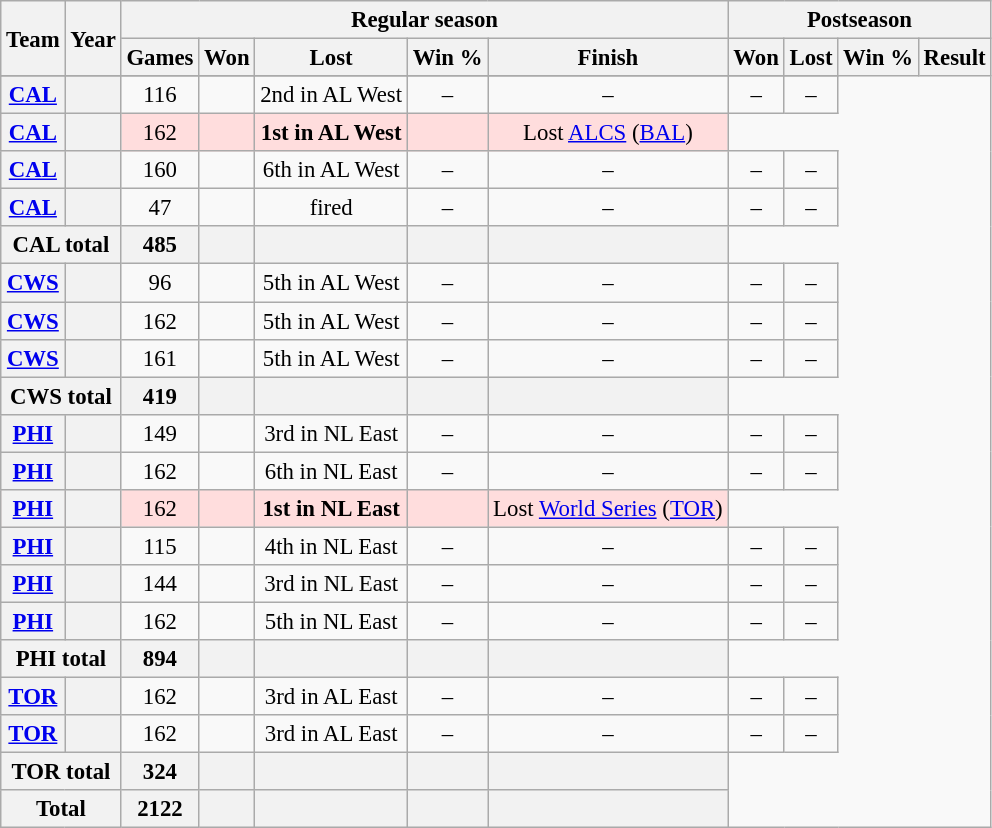<table class="wikitable" style="font-size: 95%; text-align:center;">
<tr>
<th rowspan="2">Team</th>
<th rowspan="2">Year</th>
<th colspan="5">Regular season</th>
<th colspan="4">Postseason</th>
</tr>
<tr>
<th>Games</th>
<th>Won</th>
<th>Lost</th>
<th>Win %</th>
<th>Finish</th>
<th>Won</th>
<th>Lost</th>
<th>Win %</th>
<th>Result</th>
</tr>
<tr>
</tr>
<tr>
<th><a href='#'>CAL</a></th>
<th></th>
<td>116</td>
<td></td>
<td>2nd in AL West</td>
<td>–</td>
<td>–</td>
<td>–</td>
<td>–</td>
</tr>
<tr style="background:#fdd">
<th><a href='#'>CAL</a></th>
<th></th>
<td>162</td>
<td></td>
<td><strong>1st in AL West</strong></td>
<td></td>
<td>Lost <a href='#'>ALCS</a> (<a href='#'>BAL</a>)</td>
</tr>
<tr>
<th><a href='#'>CAL</a></th>
<th></th>
<td>160</td>
<td></td>
<td>6th in AL West</td>
<td>–</td>
<td>–</td>
<td>–</td>
<td>–</td>
</tr>
<tr>
<th><a href='#'>CAL</a></th>
<th></th>
<td>47</td>
<td></td>
<td>fired</td>
<td>–</td>
<td>–</td>
<td>–</td>
<td>–</td>
</tr>
<tr>
<th colspan="2">CAL total</th>
<th>485</th>
<th></th>
<th></th>
<th></th>
<th></th>
</tr>
<tr>
<th><a href='#'>CWS</a></th>
<th></th>
<td>96</td>
<td></td>
<td>5th in AL West</td>
<td>–</td>
<td>–</td>
<td>–</td>
<td>–</td>
</tr>
<tr>
<th><a href='#'>CWS</a></th>
<th></th>
<td>162</td>
<td></td>
<td>5th in AL West</td>
<td>–</td>
<td>–</td>
<td>–</td>
<td>–</td>
</tr>
<tr>
<th><a href='#'>CWS</a></th>
<th></th>
<td>161</td>
<td></td>
<td>5th in AL West</td>
<td>–</td>
<td>–</td>
<td>–</td>
<td>–</td>
</tr>
<tr>
<th colspan="2">CWS total</th>
<th>419</th>
<th></th>
<th></th>
<th></th>
<th></th>
</tr>
<tr>
<th><a href='#'>PHI</a></th>
<th></th>
<td>149</td>
<td></td>
<td>3rd in NL East</td>
<td>–</td>
<td>–</td>
<td>–</td>
<td>–</td>
</tr>
<tr>
<th><a href='#'>PHI</a></th>
<th></th>
<td>162</td>
<td></td>
<td>6th in NL East</td>
<td>–</td>
<td>–</td>
<td>–</td>
<td>–</td>
</tr>
<tr style="background:#fdd">
<th><a href='#'>PHI</a></th>
<th></th>
<td>162</td>
<td></td>
<td><strong>1st in NL East</strong></td>
<td></td>
<td>Lost <a href='#'>World Series</a> (<a href='#'>TOR</a>)</td>
</tr>
<tr>
<th><a href='#'>PHI</a></th>
<th></th>
<td>115</td>
<td></td>
<td>4th in NL East</td>
<td>–</td>
<td>–</td>
<td>–</td>
<td>–</td>
</tr>
<tr>
<th><a href='#'>PHI</a></th>
<th></th>
<td>144</td>
<td></td>
<td>3rd in NL East</td>
<td>–</td>
<td>–</td>
<td>–</td>
<td>–</td>
</tr>
<tr>
<th><a href='#'>PHI</a></th>
<th></th>
<td>162</td>
<td></td>
<td>5th in NL East</td>
<td>–</td>
<td>–</td>
<td>–</td>
<td>–</td>
</tr>
<tr>
<th colspan="2">PHI total</th>
<th>894</th>
<th></th>
<th></th>
<th></th>
<th></th>
</tr>
<tr>
<th><a href='#'>TOR</a></th>
<th></th>
<td>162</td>
<td></td>
<td>3rd in AL East</td>
<td>–</td>
<td>–</td>
<td>–</td>
<td>–</td>
</tr>
<tr>
<th><a href='#'>TOR</a></th>
<th></th>
<td>162</td>
<td></td>
<td>3rd in AL East</td>
<td>–</td>
<td>–</td>
<td>–</td>
<td>–</td>
</tr>
<tr>
<th colspan="2">TOR total</th>
<th>324</th>
<th></th>
<th></th>
<th></th>
<th></th>
</tr>
<tr>
<th colspan="2">Total</th>
<th>2122</th>
<th></th>
<th></th>
<th></th>
<th></th>
</tr>
</table>
